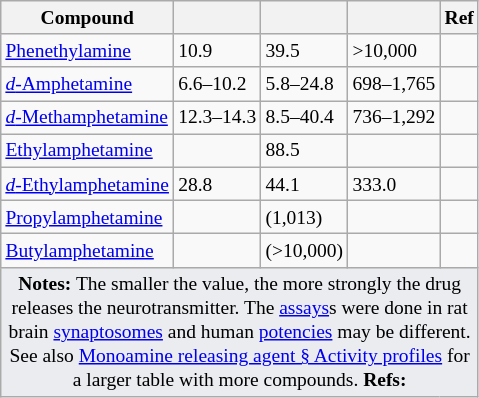<table class="wikitable" style="font-size:small;">
<tr>
<th>Compound</th>
<th data-sort-type="number"></th>
<th data-sort-type="number"></th>
<th data-sort-type="number"></th>
<th>Ref</th>
</tr>
<tr>
<td><a href='#'>Phenethylamine</a></td>
<td>10.9</td>
<td>39.5</td>
<td>>10,000</td>
<td></td>
</tr>
<tr>
<td><a href='#'><em>d</em>-Amphetamine</a></td>
<td>6.6–10.2</td>
<td>5.8–24.8</td>
<td>698–1,765</td>
<td></td>
</tr>
<tr>
<td><a href='#'><em>d</em>-Methamphetamine</a></td>
<td>12.3–14.3</td>
<td>8.5–40.4</td>
<td>736–1,292</td>
<td></td>
</tr>
<tr>
<td><a href='#'>Ethylamphetamine</a></td>
<td></td>
<td>88.5</td>
<td></td>
<td></td>
</tr>
<tr>
<td><a href='#'><em>d</em>-Ethylamphetamine</a></td>
<td>28.8</td>
<td>44.1</td>
<td>333.0</td>
<td></td>
</tr>
<tr>
<td><a href='#'>Propylamphetamine</a></td>
<td></td>
<td> (1,013)</td>
<td></td>
<td></td>
</tr>
<tr>
<td><a href='#'>Butylamphetamine</a></td>
<td></td>
<td> (>10,000)</td>
<td></td>
<td></td>
</tr>
<tr>
<td colspan="7" style="width: 1px; background-color:#eaecf0; text-align: center;"><strong>Notes:</strong> The smaller the value, the more strongly the drug releases the neurotransmitter. The <a href='#'>assays</a>s were done in rat brain <a href='#'>synaptosomes</a> and human <a href='#'>potencies</a> may be different. See also <a href='#'>Monoamine releasing agent § Activity profiles</a> for a larger table with more compounds. <strong>Refs:</strong> </td>
</tr>
</table>
